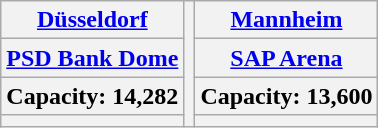<table class="wikitable" style="text-align:center;">
<tr>
<th><a href='#'>Düsseldorf</a></th>
<th rowspan=5></th>
<th><a href='#'>Mannheim</a></th>
</tr>
<tr>
<th><a href='#'>PSD Bank Dome</a></th>
<th><a href='#'>SAP Arena</a></th>
</tr>
<tr>
<th>Capacity: 14,282</th>
<th>Capacity: 13,600</th>
</tr>
<tr>
<th></th>
<th></th>
</tr>
</table>
